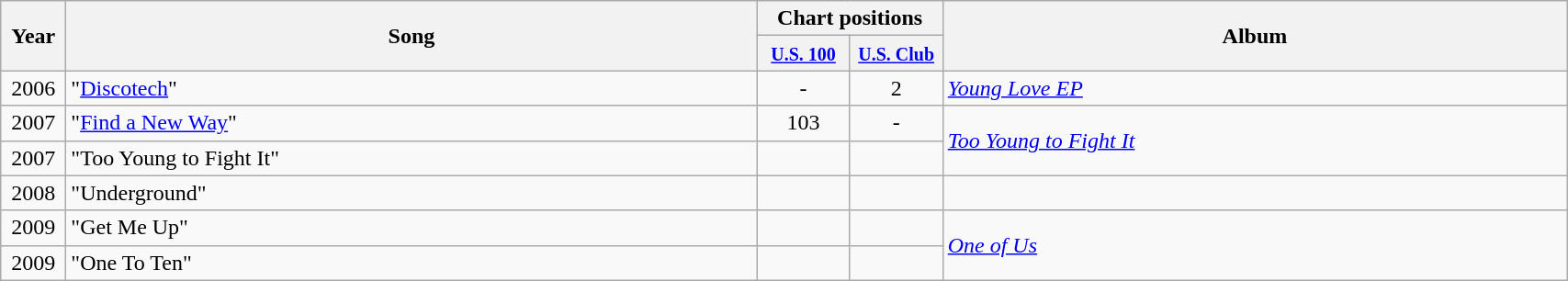<table class="wikitable" width=90%>
<tr>
<th rowspan=2 align="center" valign="middle" width="40">Year</th>
<th rowspan=2 align="center" valign="middle">Song</th>
<th colspan=2 align="center" valign="middle">Chart positions</th>
<th rowspan=2 align="center" valign="middle">Album</th>
</tr>
<tr>
<th align="center" valign="middle" width="60"><small><a href='#'>U.S. 100</a></small></th>
<th align="center" valign="middle" width="60"><small><a href='#'>U.S. Club</a></small></th>
</tr>
<tr>
<td rowspan=1 align="center" valign="middle">2006</td>
<td align="left" valign="middle">"<a href='#'>Discotech</a>"</td>
<td align="center" valign="middle">-</td>
<td align="center" valign="middle">2</td>
<td align="left" valign="middle"><em><a href='#'>Young Love EP</a></em></td>
</tr>
<tr>
<td rowspan=1 align="center" valign="middle">2007</td>
<td align="left" valign="middle">"<a href='#'>Find a New Way</a>"</td>
<td align="center" valign="middle">103</td>
<td align="center" valign="middle">-</td>
<td rowspan=2 align="left" valign="middle"><em><a href='#'>Too Young to Fight It</a></em></td>
</tr>
<tr>
<td rowspan=1 align="center" valign="middle">2007</td>
<td align="left" valign="middle">"Too Young to Fight It"</td>
<td align="center" valign="middle"></td>
<td align="center" valign="middle"></td>
</tr>
<tr>
<td rowspan=1 align="center" valign="middle">2008</td>
<td align="left" valign="middle">"Underground"</td>
<td align="center" valign="middle"></td>
<td align="center" valign="middle"></td>
<td rowspan=1 align="left" valign="middle"></td>
</tr>
<tr>
<td rowspan=1 align="center" valign="middle">2009</td>
<td align="left" valign="middle">"Get Me Up"</td>
<td align="center" valign="middle"></td>
<td align="center" valign="middle"></td>
<td rowspan=2 align="left" valign="middle"><em><a href='#'>One of Us</a></em></td>
</tr>
<tr>
<td rowspan=1 align="center" valign="middle">2009</td>
<td align="left" valign="middle">"One To Ten"</td>
<td align="center" valign="middle"></td>
<td align="center" valign="middle"></td>
</tr>
</table>
